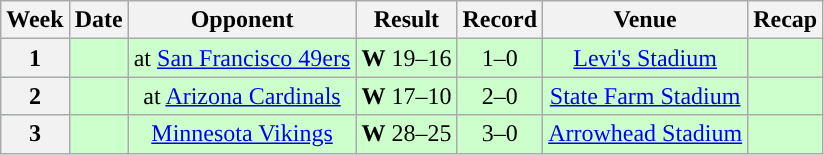<table class="wikitable" style="text-align:center">
<tr>
<th>Week</th>
<th>Date</th>
<th>Opponent</th>
<th>Result</th>
<th>Record</th>
<th>Venue</th>
<th>Recap</th>
</tr>
<tr style="background:#cfc">
<th>1</th>
<td></td>
<td>at <a href='#'>San Francisco 49ers</a></td>
<td><strong>W</strong> 19–16</td>
<td>1–0</td>
<td><a href='#'>Levi's Stadium</a></td>
<td></td>
</tr>
<tr style="background:#cfc">
<th>2</th>
<td></td>
<td>at <a href='#'>Arizona Cardinals</a></td>
<td><strong>W</strong> 17–10</td>
<td>2–0</td>
<td><a href='#'>State Farm Stadium</a></td>
<td></td>
</tr>
<tr style="background:#cfc">
<th>3</th>
<td></td>
<td><a href='#'>Minnesota Vikings</a></td>
<td><strong>W</strong> 28–25</td>
<td>3–0</td>
<td><a href='#'>Arrowhead Stadium</a></td>
<td></td>
</tr>
</table>
